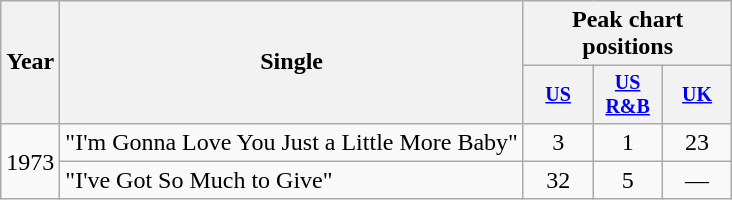<table class="wikitable" style="text-align:center;">
<tr>
<th scope="col" rowspan="2">Year</th>
<th scope="col" rowspan="2">Single</th>
<th scope="col" colspan="3">Peak chart positions</th>
</tr>
<tr style="font-size:smaller;">
<th width="40"><a href='#'>US</a><br></th>
<th width="40"><a href='#'>US<br>R&B</a><br></th>
<th width="40"><a href='#'>UK</a><br></th>
</tr>
<tr>
<td rowspan="2">1973</td>
<td align="left">"I'm Gonna Love You Just a Little More Baby"</td>
<td>3</td>
<td>1</td>
<td>23</td>
</tr>
<tr>
<td align="left">"I've Got So Much to Give"</td>
<td>32</td>
<td>5</td>
<td>—</td>
</tr>
</table>
